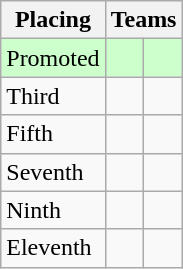<table class="wikitable">
<tr>
<th scope="col">Placing</th>
<th colspan="2" scope="col">Teams</th>
</tr>
<tr style="background-color: #CFC;">
<td>Promoted</td>
<td></td>
<td></td>
</tr>
<tr>
<td>Third</td>
<td></td>
<td></td>
</tr>
<tr>
<td>Fifth</td>
<td></td>
<td></td>
</tr>
<tr>
<td>Seventh</td>
<td></td>
<td></td>
</tr>
<tr>
<td>Ninth</td>
<td></td>
<td></td>
</tr>
<tr>
<td>Eleventh</td>
<td></td>
<td></td>
</tr>
</table>
